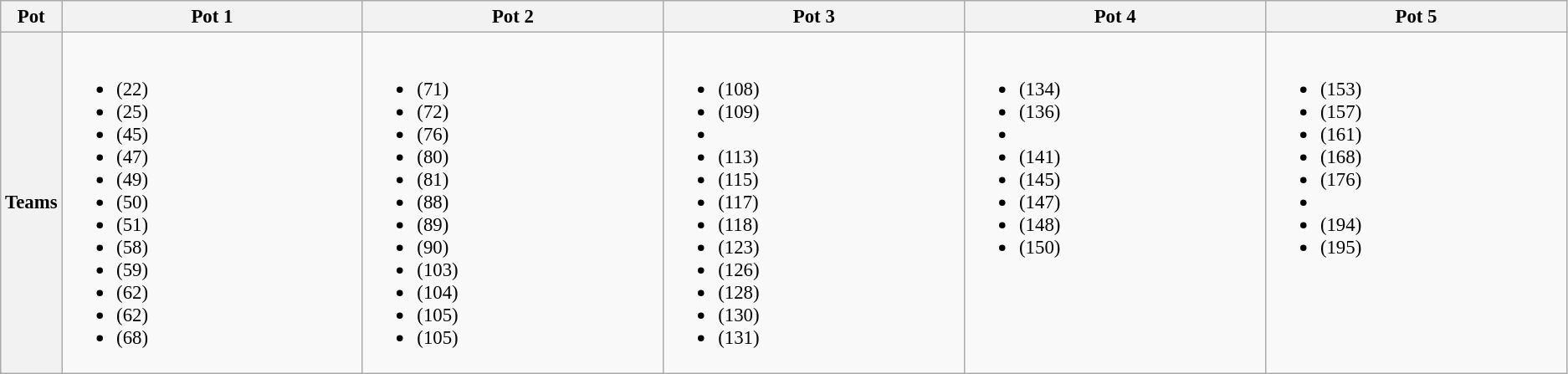<table class="wikitable" style="font-size:95%;">
<tr>
<th>Pot</th>
<th width=20%>Pot 1</th>
<th width=20%>Pot 2</th>
<th width=20%>Pot 3</th>
<th width=20%>Pot 4</th>
<th width=20%>Pot 5</th>
</tr>
<tr>
<th>Teams</th>
<td valign=top><br><ul><li><strong></strong> (22)</li><li><strong></strong> (25)</li><li><strong></strong> (45)</li><li><strong></strong> (47)</li><li> (49)</li><li><strong></strong> (50)</li><li><strong></strong> (51)</li><li><strong></strong> (58)</li><li><strong></strong> (59)</li><li><strong></strong> (62)</li><li><strong></strong> (62)</li><li><strong></strong> (68)</li></ul></td>
<td valign=top><br><ul><li><strong></strong> (71)</li><li> (72)</li><li><strong></strong> (76)</li><li> (80)</li><li> (81)</li><li> (88)</li><li><strong></strong> (89)</li><li> (90)</li><li><strong></strong> (103)</li><li> (104)</li><li> (105)</li><li> (105)</li></ul></td>
<td valign=top><br><ul><li> (108)</li><li><strong></strong> (109)</li><li></li><li> (113)</li><li><strong></strong> (115)</li><li> (117)</li><li><strong></strong> (118)</li><li> (123)</li><li><strong></strong> (126)</li><li> (128)</li><li><strong></strong> (130)</li><li> (131)</li></ul></td>
<td valign=top><br><ul><li> (134)</li><li> (136)</li><li></li><li> (141)</li><li> (145)</li><li> (147)</li><li><strong></strong> (148)</li><li><strong></strong> (150)</li></ul></td>
<td valign=top><br><ul><li> (153)</li><li> (157)</li><li><strong></strong> (161)</li><li> (168)</li><li> (176)</li><li></li><li> (194)</li><li> (195)</li></ul></td>
</tr>
</table>
